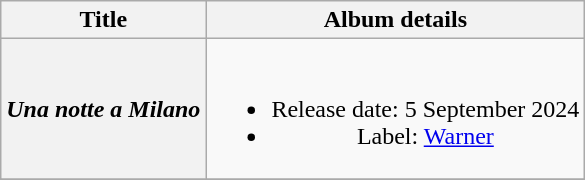<table class="wikitable plainrowheaders" style="text-align:center;">
<tr>
<th scope="col">Title</th>
<th scope="col">Album details</th>
</tr>
<tr>
<th scope="row"><em>Una notte a Milano</em></th>
<td><br><ul><li>Release date: 5 September 2024</li><li>Label: <a href='#'>Warner</a></li></ul></td>
</tr>
<tr>
</tr>
</table>
